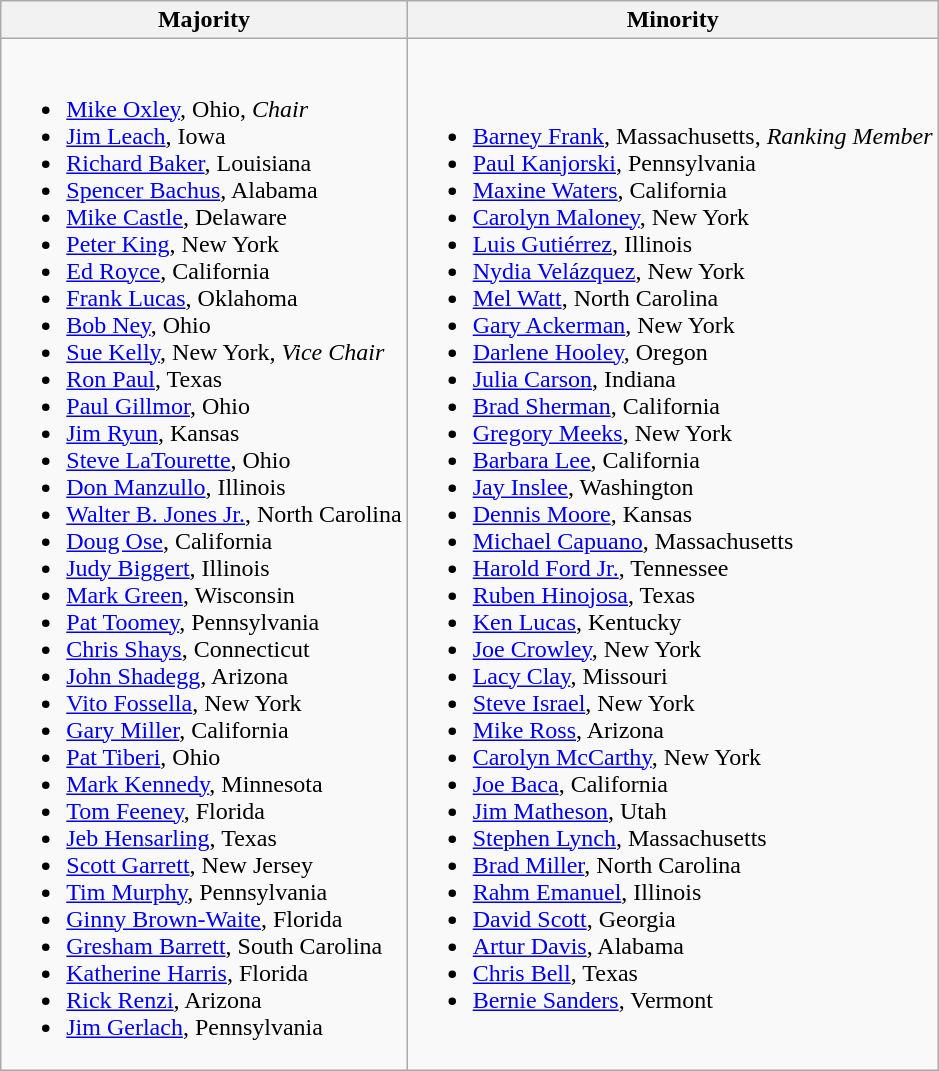<table class="wikitable">
<tr>
<th>Majority</th>
<th>Minority</th>
</tr>
<tr>
<td><br><ul><li><a href='#'>Mike Oxley</a>, Ohio, <em>Chair</em></li><li><a href='#'>Jim Leach</a>, Iowa</li><li><a href='#'>Richard Baker</a>, Louisiana</li><li><a href='#'>Spencer Bachus</a>, Alabama</li><li><a href='#'>Mike Castle</a>, Delaware</li><li><a href='#'>Peter King</a>, New York</li><li><a href='#'>Ed Royce</a>, California</li><li><a href='#'>Frank Lucas</a>, Oklahoma</li><li><a href='#'>Bob Ney</a>, Ohio</li><li><a href='#'>Sue Kelly</a>, New York, <em>Vice Chair</em></li><li><a href='#'>Ron Paul</a>, Texas</li><li><a href='#'>Paul Gillmor</a>, Ohio</li><li><a href='#'>Jim Ryun</a>, Kansas</li><li><a href='#'>Steve LaTourette</a>, Ohio</li><li><a href='#'>Don Manzullo</a>, Illinois</li><li><a href='#'>Walter B. Jones Jr.</a>, North Carolina</li><li><a href='#'>Doug Ose</a>, California</li><li><a href='#'>Judy Biggert</a>, Illinois</li><li><a href='#'>Mark Green</a>, Wisconsin</li><li><a href='#'>Pat Toomey</a>, Pennsylvania</li><li><a href='#'>Chris Shays</a>, Connecticut</li><li><a href='#'>John Shadegg</a>, Arizona</li><li><a href='#'>Vito Fossella</a>, New York</li><li><a href='#'>Gary Miller</a>, California</li><li><a href='#'>Pat Tiberi</a>, Ohio</li><li><a href='#'>Mark Kennedy</a>, Minnesota</li><li><a href='#'>Tom Feeney</a>, Florida</li><li><a href='#'>Jeb Hensarling</a>, Texas</li><li><a href='#'>Scott Garrett</a>, New Jersey</li><li><a href='#'>Tim Murphy</a>, Pennsylvania</li><li><a href='#'>Ginny Brown-Waite</a>, Florida</li><li><a href='#'>Gresham Barrett</a>, South Carolina</li><li><a href='#'>Katherine Harris</a>, Florida</li><li><a href='#'>Rick Renzi</a>, Arizona</li><li><a href='#'>Jim Gerlach</a>, Pennsylvania</li></ul></td>
<td><br><ul><li><a href='#'>Barney Frank</a>, Massachusetts, <em>Ranking Member</em></li><li><a href='#'>Paul Kanjorski</a>, Pennsylvania</li><li><a href='#'>Maxine Waters</a>, California</li><li><a href='#'>Carolyn Maloney</a>, New York</li><li><a href='#'>Luis Gutiérrez</a>, Illinois</li><li><a href='#'>Nydia Velázquez</a>, New York</li><li><a href='#'>Mel Watt</a>, North Carolina</li><li><a href='#'>Gary Ackerman</a>, New York</li><li><a href='#'>Darlene Hooley</a>, Oregon</li><li><a href='#'>Julia Carson</a>, Indiana</li><li><a href='#'>Brad Sherman</a>, California</li><li><a href='#'>Gregory Meeks</a>, New York</li><li><a href='#'>Barbara Lee</a>, California</li><li><a href='#'>Jay Inslee</a>, Washington</li><li><a href='#'>Dennis Moore</a>, Kansas</li><li><a href='#'>Michael Capuano</a>, Massachusetts</li><li><a href='#'>Harold Ford Jr.</a>, Tennessee</li><li><a href='#'>Ruben Hinojosa</a>, Texas</li><li><a href='#'>Ken Lucas</a>, Kentucky</li><li><a href='#'>Joe Crowley</a>, New York</li><li><a href='#'>Lacy Clay</a>, Missouri</li><li><a href='#'>Steve Israel</a>, New York</li><li><a href='#'>Mike Ross</a>, Arizona</li><li><a href='#'>Carolyn McCarthy</a>, New York</li><li><a href='#'>Joe Baca</a>, California</li><li><a href='#'>Jim Matheson</a>, Utah</li><li><a href='#'>Stephen Lynch</a>, Massachusetts</li><li><a href='#'>Brad Miller</a>, North Carolina</li><li><a href='#'>Rahm Emanuel</a>, Illinois</li><li><a href='#'>David Scott</a>, Georgia</li><li><a href='#'>Artur Davis</a>, Alabama</li><li><a href='#'>Chris Bell</a>, Texas</li><li><a href='#'>Bernie Sanders</a>, Vermont</li></ul></td>
</tr>
</table>
